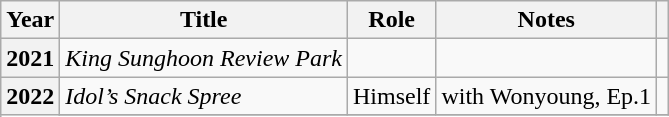<table class="wikitable plainrowheaders">
<tr>
<th scope="col">Year</th>
<th scope="col">Title</th>
<th scope="col">Role</th>
<th scope="col">Notes</th>
<th scope="col" class="unsortable"></th>
</tr>
<tr>
<th scope="row">2021</th>
<td><em>King Sunghoon Review Park</em></td>
<td></td>
<td></td>
<td></td>
</tr>
<tr>
<th scope="row"  rowspan="2">2022</th>
<td><em>Idol’s Snack Spree</em></td>
<td rowspan="1">Himself</td>
<td>with Wonyoung, Ep.1</td>
<td></td>
</tr>
<tr>
</tr>
</table>
